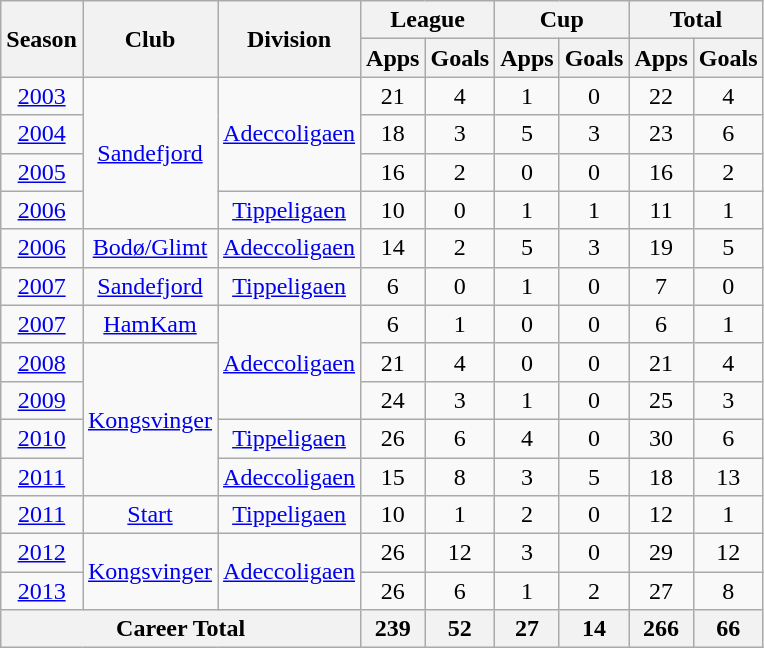<table class="wikitable" style="text-align: center;">
<tr>
<th rowspan="2">Season</th>
<th rowspan="2">Club</th>
<th rowspan="2">Division</th>
<th colspan="2">League</th>
<th colspan="2">Cup</th>
<th colspan="2">Total</th>
</tr>
<tr>
<th>Apps</th>
<th>Goals</th>
<th>Apps</th>
<th>Goals</th>
<th>Apps</th>
<th>Goals</th>
</tr>
<tr>
<td><a href='#'>2003</a></td>
<td rowspan="4" valign="center"><a href='#'>Sandefjord</a></td>
<td rowspan="3" valign="center"><a href='#'>Adeccoligaen</a></td>
<td>21</td>
<td>4</td>
<td>1</td>
<td>0</td>
<td>22</td>
<td>4</td>
</tr>
<tr>
<td><a href='#'>2004</a></td>
<td>18</td>
<td>3</td>
<td>5</td>
<td>3</td>
<td>23</td>
<td>6</td>
</tr>
<tr>
<td><a href='#'>2005</a></td>
<td>16</td>
<td>2</td>
<td>0</td>
<td>0</td>
<td>16</td>
<td>2</td>
</tr>
<tr>
<td><a href='#'>2006</a></td>
<td rowspan="1" valign="center"><a href='#'>Tippeligaen</a></td>
<td>10</td>
<td>0</td>
<td>1</td>
<td>1</td>
<td>11</td>
<td>1</td>
</tr>
<tr>
<td><a href='#'>2006</a></td>
<td rowspan="1" valign="center"><a href='#'>Bodø/Glimt</a></td>
<td rowspan="1" valign="center"><a href='#'>Adeccoligaen</a></td>
<td>14</td>
<td>2</td>
<td>5</td>
<td>3</td>
<td>19</td>
<td>5</td>
</tr>
<tr>
<td><a href='#'>2007</a></td>
<td rowspan="1" valign="center"><a href='#'>Sandefjord</a></td>
<td rowspan="1" valign="center"><a href='#'>Tippeligaen</a></td>
<td>6</td>
<td>0</td>
<td>1</td>
<td>0</td>
<td>7</td>
<td>0</td>
</tr>
<tr>
<td><a href='#'>2007</a></td>
<td rowspan="1" valign="center"><a href='#'>HamKam</a></td>
<td rowspan="3" valign="center"><a href='#'>Adeccoligaen</a></td>
<td>6</td>
<td>1</td>
<td>0</td>
<td>0</td>
<td>6</td>
<td>1</td>
</tr>
<tr>
<td><a href='#'>2008</a></td>
<td rowspan="4" valign="center"><a href='#'>Kongsvinger</a></td>
<td>21</td>
<td>4</td>
<td>0</td>
<td>0</td>
<td>21</td>
<td>4</td>
</tr>
<tr>
<td><a href='#'>2009</a></td>
<td>24</td>
<td>3</td>
<td>1</td>
<td>0</td>
<td>25</td>
<td>3</td>
</tr>
<tr>
<td><a href='#'>2010</a></td>
<td rowspan="1" valign="center"><a href='#'>Tippeligaen</a></td>
<td>26</td>
<td>6</td>
<td>4</td>
<td>0</td>
<td>30</td>
<td>6</td>
</tr>
<tr>
<td><a href='#'>2011</a></td>
<td rowspan="1" valign="center"><a href='#'>Adeccoligaen</a></td>
<td>15</td>
<td>8</td>
<td>3</td>
<td>5</td>
<td>18</td>
<td>13</td>
</tr>
<tr>
<td><a href='#'>2011</a></td>
<td rowspan="1" valign="center"><a href='#'>Start</a></td>
<td rowspan="1" valign="center"><a href='#'>Tippeligaen</a></td>
<td>10</td>
<td>1</td>
<td>2</td>
<td>0</td>
<td>12</td>
<td>1</td>
</tr>
<tr>
<td><a href='#'>2012</a></td>
<td rowspan="2" valign="center"><a href='#'>Kongsvinger</a></td>
<td rowspan="2" valign="center"><a href='#'>Adeccoligaen</a></td>
<td>26</td>
<td>12</td>
<td>3</td>
<td>0</td>
<td>29</td>
<td>12</td>
</tr>
<tr>
<td><a href='#'>2013</a></td>
<td>26</td>
<td>6</td>
<td>1</td>
<td>2</td>
<td>27</td>
<td>8</td>
</tr>
<tr>
<th colspan="3">Career Total</th>
<th>239</th>
<th>52</th>
<th>27</th>
<th>14</th>
<th>266</th>
<th>66</th>
</tr>
</table>
